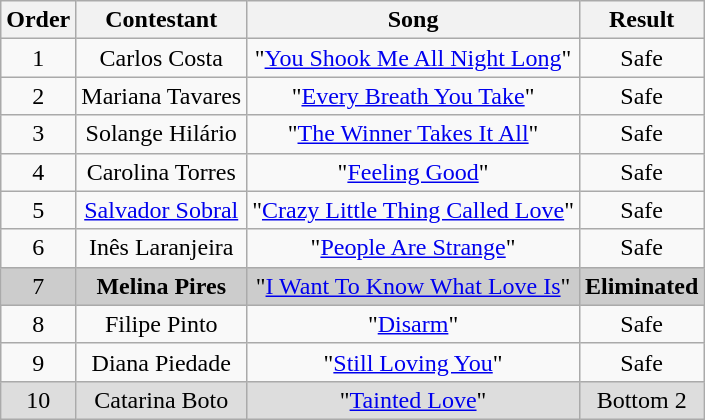<table class="wikitable plainrowheaders" style="text-align:center;">
<tr>
<th>Order</th>
<th>Contestant</th>
<th>Song</th>
<th>Result</th>
</tr>
<tr>
<td>1</td>
<td>Carlos Costa</td>
<td>"<a href='#'>You Shook Me All Night Long</a>"</td>
<td>Safe</td>
</tr>
<tr>
<td>2</td>
<td>Mariana Tavares</td>
<td>"<a href='#'>Every Breath You Take</a>"</td>
<td>Safe</td>
</tr>
<tr>
<td>3</td>
<td>Solange Hilário</td>
<td>"<a href='#'>The Winner Takes It All</a>"</td>
<td>Safe</td>
</tr>
<tr>
<td>4</td>
<td>Carolina Torres</td>
<td>"<a href='#'>Feeling Good</a>"</td>
<td>Safe</td>
</tr>
<tr>
<td>5</td>
<td><a href='#'>Salvador Sobral</a></td>
<td>"<a href='#'>Crazy Little Thing Called Love</a>"</td>
<td>Safe</td>
</tr>
<tr>
<td>6</td>
<td>Inês Laranjeira</td>
<td>"<a href='#'>People Are Strange</a>"</td>
<td>Safe</td>
</tr>
<tr style="background:#ccc;">
<td>7</td>
<td><strong>Melina Pires</strong></td>
<td>"<a href='#'>I Want To Know What Love Is</a>"</td>
<td><strong>Eliminated</strong></td>
</tr>
<tr>
<td>8</td>
<td>Filipe Pinto</td>
<td>"<a href='#'>Disarm</a>"</td>
<td>Safe</td>
</tr>
<tr>
<td>9</td>
<td>Diana Piedade</td>
<td>"<a href='#'>Still Loving You</a>"</td>
<td>Safe</td>
</tr>
<tr style="background:#ddd;">
<td>10</td>
<td>Catarina Boto</td>
<td>"<a href='#'>Tainted Love</a>"</td>
<td>Bottom 2</td>
</tr>
</table>
